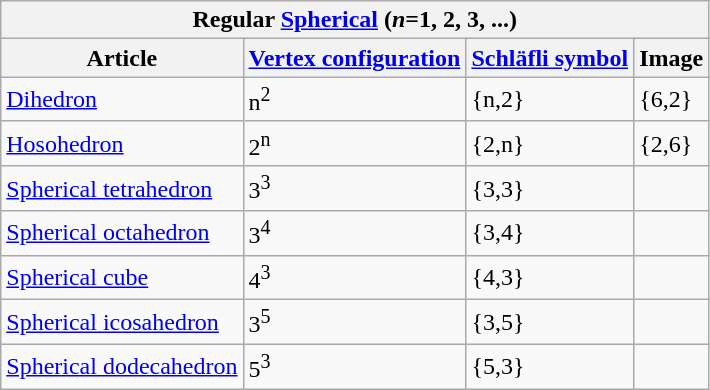<table class="wikitable sortable">
<tr>
<th colspan="4">Regular <a href='#'>Spherical</a> (<em>n</em>=1, 2, 3, ...)</th>
</tr>
<tr>
<th>Article</th>
<th><a href='#'>Vertex configuration</a></th>
<th><a href='#'>Schläfli symbol</a></th>
<th>Image</th>
</tr>
<tr>
<td><a href='#'>Dihedron</a></td>
<td>n<sup>2</sup></td>
<td>{n,2}</td>
<td> {6,2}</td>
</tr>
<tr>
<td><a href='#'>Hosohedron</a></td>
<td>2<sup>n</sup></td>
<td>{2,n}</td>
<td> {2,6}</td>
</tr>
<tr>
<td><a href='#'>Spherical tetrahedron</a></td>
<td>3<sup>3</sup></td>
<td>{3,3}</td>
<td></td>
</tr>
<tr>
<td><a href='#'>Spherical octahedron</a></td>
<td>3<sup>4</sup></td>
<td>{3,4}</td>
<td></td>
</tr>
<tr>
<td><a href='#'>Spherical cube</a></td>
<td>4<sup>3</sup></td>
<td>{4,3}</td>
<td></td>
</tr>
<tr>
<td><a href='#'>Spherical icosahedron</a></td>
<td>3<sup>5</sup></td>
<td>{3,5}</td>
<td></td>
</tr>
<tr>
<td><a href='#'>Spherical dodecahedron</a></td>
<td>5<sup>3</sup></td>
<td>{5,3}</td>
<td></td>
</tr>
</table>
